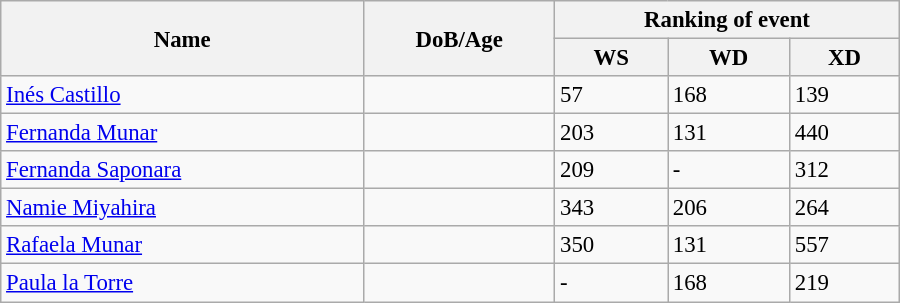<table class="wikitable" style="width:600px; font-size:95%;">
<tr>
<th rowspan="2" align="left">Name</th>
<th rowspan="2" align="left">DoB/Age</th>
<th colspan="3" align="center">Ranking of event</th>
</tr>
<tr>
<th align="center">WS</th>
<th>WD</th>
<th align="center">XD</th>
</tr>
<tr>
<td><a href='#'>Inés Castillo</a></td>
<td></td>
<td>57</td>
<td>168</td>
<td>139</td>
</tr>
<tr>
<td><a href='#'>Fernanda Munar</a></td>
<td></td>
<td>203</td>
<td>131</td>
<td>440</td>
</tr>
<tr>
<td><a href='#'>Fernanda Saponara</a></td>
<td></td>
<td>209</td>
<td>-</td>
<td>312</td>
</tr>
<tr>
<td><a href='#'>Namie Miyahira</a></td>
<td></td>
<td>343</td>
<td>206</td>
<td>264</td>
</tr>
<tr>
<td><a href='#'>Rafaela Munar</a></td>
<td></td>
<td>350</td>
<td>131</td>
<td>557</td>
</tr>
<tr>
<td><a href='#'>Paula la Torre</a></td>
<td></td>
<td>-</td>
<td>168</td>
<td>219</td>
</tr>
</table>
